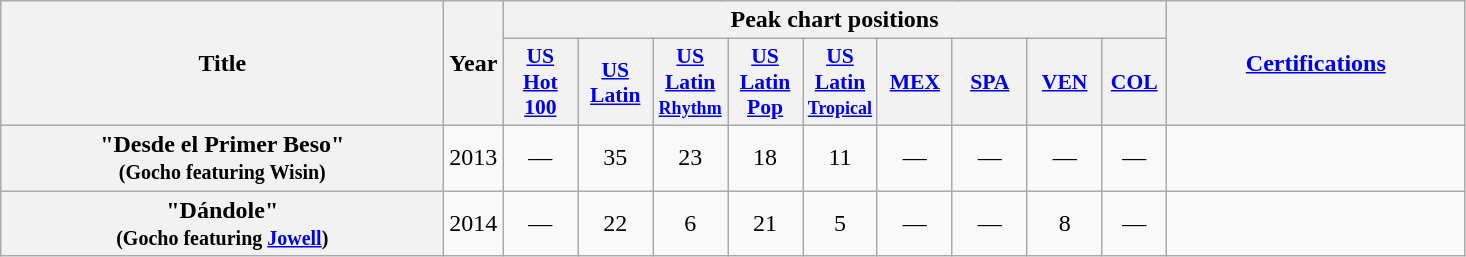<table class="wikitable plainrowheaders" border="1" style="text-align:center;">
<tr>
<th rowspan="2" scope="col" style="width:18em;">Title</th>
<th rowspan="2" scope="col">Year</th>
<th colspan="9" scope="col">Peak chart positions</th>
<th rowspan="2" scope="col" style="width:12em;"><a href='#'>Certifications</a></th>
</tr>
<tr>
<th scope="col" style="width:3em;font-size:90%;"><a href='#'>US Hot 100</a></th>
<th scope="col" style="width:3em;font-size:90%;"><a href='#'>US</a><br><a href='#'>Latin</a>
</th>
<th scope="col" style="width:3em;font-size:90%;"><a href='#'>US</a><br><a href='#'>Latin <small>Rhythm</small></a>
</th>
<th scope="col" style="width:3em;font-size:90%;"><a href='#'>US</a><br><a href='#'>Latin</a>
<a href='#'>Pop</a></th>
<th scope="col" style="width:3em;font-size:90%;"><a href='#'>US</a><br><a href='#'>Latin <small>Tropical</small></a>
</th>
<th scope="col" style="width:3em;font-size:90%;"><a href='#'>MEX</a></th>
<th scope="col" style="width:3em;font-size:90%;"><a href='#'>SPA</a></th>
<th scope="col" style="width:3em;font-size:90%;"><a href='#'>VEN</a></th>
<th scope="col" style="width:2.5em;font-size:90%;"><a href='#'>COL</a></th>
</tr>
<tr>
<th scope="row">"Desde el Primer Beso"<br><small>(Gocho featuring Wisin)</small></th>
<td>2013</td>
<td>—</td>
<td>35</td>
<td>23</td>
<td>18</td>
<td>11</td>
<td>—</td>
<td>—</td>
<td>—</td>
<td>—</td>
<td></td>
</tr>
<tr>
<th scope="row">"Dándole"<br><small>(Gocho featuring <a href='#'>Jowell</a>)</small></th>
<td>2014</td>
<td>—</td>
<td>22</td>
<td>6</td>
<td>21</td>
<td>5</td>
<td>—</td>
<td>—</td>
<td>8</td>
<td>—</td>
<td></td>
</tr>
</table>
